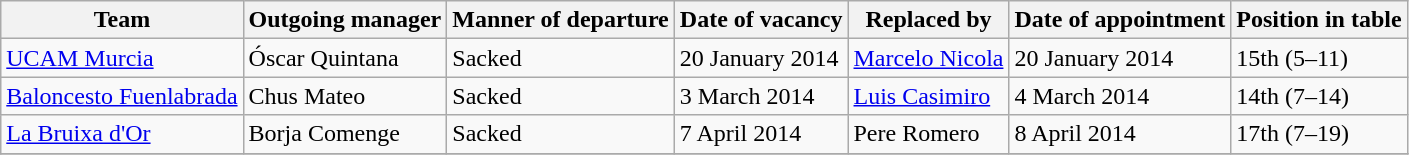<table class="wikitable sortable">
<tr>
<th>Team</th>
<th>Outgoing manager</th>
<th>Manner of departure</th>
<th>Date of vacancy</th>
<th>Replaced by</th>
<th>Date of appointment</th>
<th>Position in table</th>
</tr>
<tr>
<td><a href='#'>UCAM Murcia</a></td>
<td> Óscar Quintana</td>
<td>Sacked</td>
<td>20 January 2014</td>
<td> <a href='#'>Marcelo Nicola</a></td>
<td>20 January 2014</td>
<td>15th (5–11)</td>
</tr>
<tr>
<td><a href='#'>Baloncesto Fuenlabrada</a></td>
<td> Chus Mateo</td>
<td>Sacked</td>
<td>3 March 2014</td>
<td> <a href='#'>Luis Casimiro</a></td>
<td>4 March 2014</td>
<td>14th (7–14)</td>
</tr>
<tr>
<td><a href='#'>La Bruixa d'Or</a></td>
<td> Borja Comenge</td>
<td>Sacked</td>
<td>7 April 2014</td>
<td> Pere Romero</td>
<td>8 April 2014</td>
<td>17th (7–19)</td>
</tr>
<tr>
</tr>
</table>
